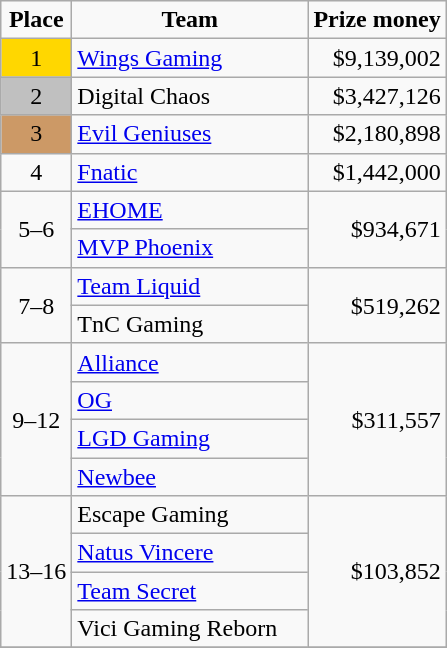<table class="wikitable" style="text-align:left">
<tr>
<td style="text-align:center"><strong>Place</strong></td>
<td style="text-align:center; width: 150px;"><strong>Team</strong></td>
<td style="text-align:center"><strong>Prize money</strong></td>
</tr>
<tr>
<td style="text-align:center; background:gold;">1</td>
<td><a href='#'>Wings Gaming</a></td>
<td style="text-align:right">$9,139,002</td>
</tr>
<tr>
<td style="text-align:center; background:silver;">2</td>
<td>Digital Chaos</td>
<td style="text-align:right">$3,427,126</td>
</tr>
<tr>
<td style="text-align:center; background:#c96;">3</td>
<td><a href='#'>Evil Geniuses</a></td>
<td style="text-align:right">$2,180,898</td>
</tr>
<tr>
<td style="text-align:center">4</td>
<td><a href='#'>Fnatic</a></td>
<td style="text-align:right">$1,442,000</td>
</tr>
<tr>
<td style="text-align:center" rowspan="2">5–6</td>
<td><a href='#'>EHOME</a></td>
<td rowspan="2" style="text-align:right">$934,671</td>
</tr>
<tr>
<td><a href='#'>MVP Phoenix</a></td>
</tr>
<tr>
<td style="text-align:center" rowspan="2">7–8</td>
<td><a href='#'>Team Liquid</a></td>
<td rowspan="2" style="text-align:right">$519,262</td>
</tr>
<tr>
<td>TnC Gaming</td>
</tr>
<tr>
<td style="text-align:center" rowspan="4">9–12</td>
<td><a href='#'>Alliance</a></td>
<td rowspan="4" style="text-align:right">$311,557</td>
</tr>
<tr>
<td><a href='#'>OG</a></td>
</tr>
<tr>
<td><a href='#'>LGD Gaming</a></td>
</tr>
<tr>
<td><a href='#'>Newbee</a></td>
</tr>
<tr>
<td style="text-align:center" rowspan="4">13–16</td>
<td>Escape Gaming</td>
<td rowspan="4" style="text-align:right">$103,852</td>
</tr>
<tr>
<td><a href='#'>Natus Vincere</a></td>
</tr>
<tr>
<td><a href='#'>Team Secret</a></td>
</tr>
<tr>
<td>Vici Gaming Reborn</td>
</tr>
<tr>
</tr>
</table>
